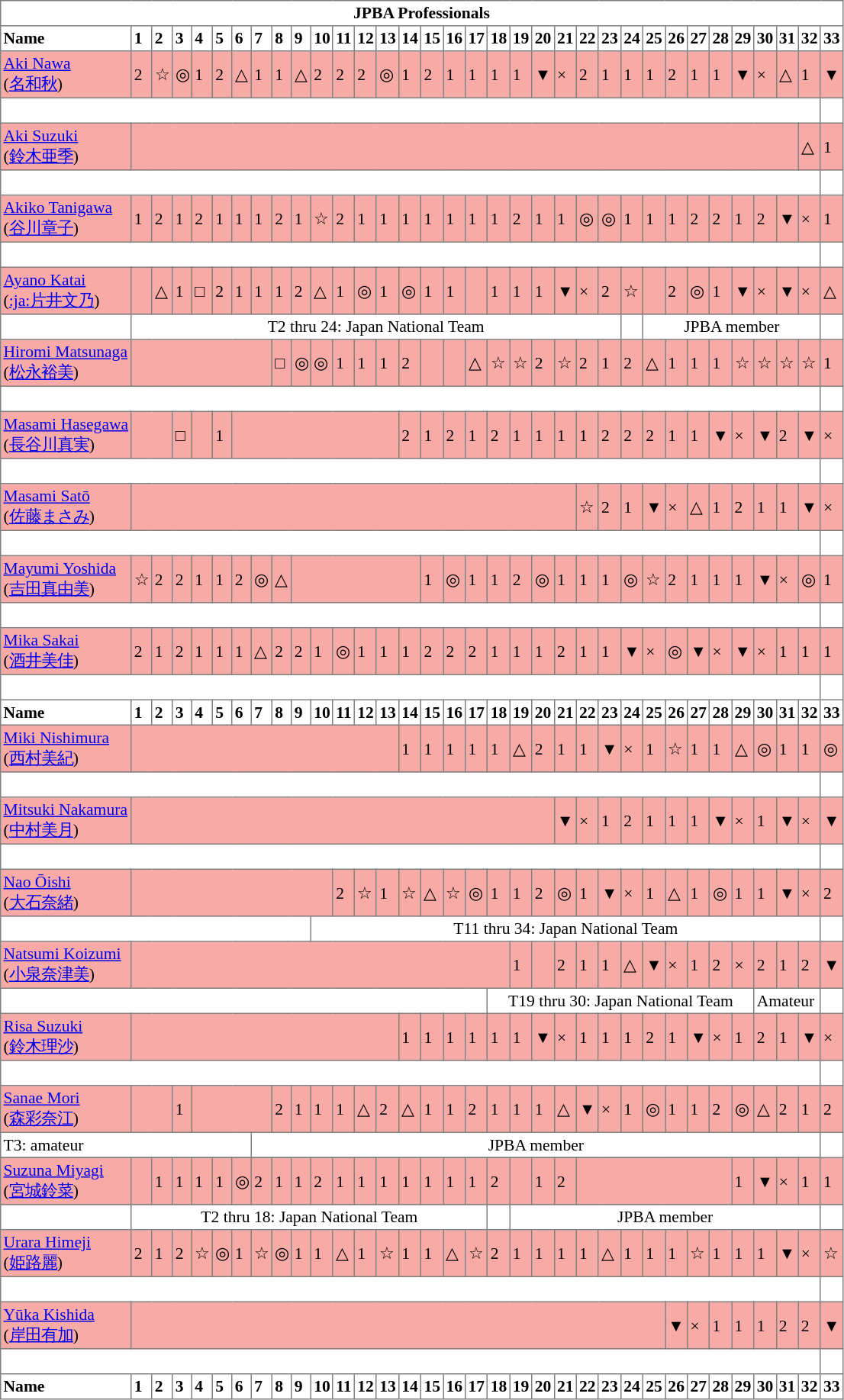<table class="toccolours" border="1" cellpadding="2" style="border-collapse: collapse; text-align: left; font-size: 90%;">
<tr style="background:#fff;">
<td colspan=34 style="text-align:center;"><strong>JPBA Professionals</strong></td>
</tr>
<tr>
<th>Name</th>
<th>1</th>
<th>2</th>
<th>3</th>
<th>4</th>
<th>5</th>
<th>6</th>
<th>7</th>
<th>8</th>
<th>9</th>
<th>10</th>
<th>11</th>
<th>12</th>
<th>13</th>
<th>14</th>
<th>15</th>
<th>16</th>
<th>17</th>
<th>18</th>
<th>19</th>
<th>20</th>
<th>21</th>
<th>22</th>
<th>23</th>
<th>24</th>
<th>25</th>
<th>26</th>
<th>27</th>
<th>28</th>
<th>29</th>
<th>30</th>
<th>31</th>
<th>32</th>
<th>33</th>
</tr>
<tr style="background:#f8aba6;">
<td><a href='#'>Aki Nawa</a><br>(<a href='#'>名和秋</a>)</td>
<td>2</td>
<td>☆</td>
<td>◎</td>
<td>1</td>
<td>2</td>
<td>△</td>
<td>1</td>
<td>1</td>
<td>△</td>
<td>2</td>
<td>2</td>
<td>2</td>
<td>◎</td>
<td>1</td>
<td>2</td>
<td>1</td>
<td>1</td>
<td>1</td>
<td>1</td>
<td>▼</td>
<td>×</td>
<td>2</td>
<td>1</td>
<td>1</td>
<td>1</td>
<td>2</td>
<td>1</td>
<td>1</td>
<td>▼</td>
<td>×</td>
<td>△</td>
<td>1</td>
<td>▼</td>
</tr>
<tr>
<td colspan=33> </td>
</tr>
<tr style="background:#f8aba6;">
<td><a href='#'>Aki Suzuki</a><br>(<a href='#'>鈴木亜季</a>)</td>
<td colspan=31></td>
<td>△</td>
<td>1</td>
</tr>
<tr>
<td colspan=33> </td>
</tr>
<tr style="background:#f8aba6;">
<td><a href='#'>Akiko Tanigawa</a><br>(<a href='#'>谷川章子</a>)</td>
<td>1</td>
<td>2</td>
<td>1</td>
<td>2</td>
<td>1</td>
<td>1</td>
<td>1</td>
<td>2</td>
<td>1</td>
<td>☆</td>
<td>2</td>
<td>1</td>
<td>1</td>
<td>1</td>
<td>1</td>
<td>1</td>
<td>1</td>
<td>1</td>
<td>2</td>
<td>1</td>
<td>1</td>
<td>◎</td>
<td>◎</td>
<td>1</td>
<td>1</td>
<td>1</td>
<td>2</td>
<td>2</td>
<td>1</td>
<td>2</td>
<td>▼</td>
<td>×</td>
<td>1</td>
</tr>
<tr>
<td colspan=33> </td>
</tr>
<tr style="background:#f8aba6;">
<td><a href='#'>Ayano Katai</a><br>(<a href='#'>:ja:片井文乃</a>)</td>
<td colspan=1></td>
<td>△</td>
<td>1</td>
<td>□</td>
<td>2</td>
<td>1</td>
<td>1</td>
<td>1</td>
<td>2</td>
<td>△</td>
<td>1</td>
<td>◎</td>
<td>1</td>
<td>◎</td>
<td>1</td>
<td>1</td>
<td> </td>
<td>1</td>
<td>1</td>
<td>1</td>
<td>▼</td>
<td>×</td>
<td>2</td>
<td>☆</td>
<td> </td>
<td>2</td>
<td>◎</td>
<td>1</td>
<td>▼</td>
<td>×</td>
<td>▼</td>
<td>×</td>
<td>△</td>
</tr>
<tr>
<td></td>
<td colspan=23 style="text-align:center;">T2 thru 24: Japan National Team</td>
<td> </td>
<td colspan=8 style="text-align:center;">JPBA member</td>
</tr>
<tr style="background:#f8aba6;">
<td><a href='#'>Hiromi Matsunaga</a><br>(<a href='#'>松永裕美</a>)</td>
<td colspan=7></td>
<td>□</td>
<td>◎</td>
<td>◎</td>
<td>1</td>
<td>1</td>
<td>1</td>
<td>2</td>
<td> </td>
<td> </td>
<td>△</td>
<td>☆</td>
<td>☆</td>
<td>2</td>
<td>☆</td>
<td>2</td>
<td>1</td>
<td>2</td>
<td>△</td>
<td>1</td>
<td>1</td>
<td>1</td>
<td>☆</td>
<td>☆</td>
<td>☆</td>
<td>☆</td>
<td>1</td>
</tr>
<tr>
<td colspan=33> </td>
</tr>
<tr style="background:#f8aba6;">
<td><a href='#'>Masami Hasegawa</a><br>(<a href='#'>長谷川真実</a>)</td>
<td colspan=2></td>
<td>□</td>
<td> </td>
<td>1</td>
<td colspan=8> </td>
<td>2</td>
<td>1</td>
<td>2</td>
<td>1</td>
<td>2</td>
<td>1</td>
<td>1</td>
<td>1</td>
<td>1</td>
<td>2</td>
<td>2</td>
<td>2</td>
<td>1</td>
<td>1</td>
<td>▼</td>
<td>×</td>
<td>▼</td>
<td>2</td>
<td>▼</td>
<td>×</td>
</tr>
<tr>
<td colspan=33> </td>
</tr>
<tr style="background:#f8aba6;">
<td><a href='#'>Masami Satō</a><br>(<a href='#'>佐藤まさみ</a>)</td>
<td colspan=21></td>
<td>☆</td>
<td>2</td>
<td>1</td>
<td>▼</td>
<td>×</td>
<td>△</td>
<td>1</td>
<td>2</td>
<td>1</td>
<td>1</td>
<td>▼</td>
<td>×</td>
</tr>
<tr>
<td colspan=33> </td>
</tr>
<tr style="background:#f8aba6;">
<td><a href='#'>Mayumi Yoshida</a><br>(<a href='#'>吉田真由美</a>)</td>
<td>☆</td>
<td>2</td>
<td>2</td>
<td>1</td>
<td>1</td>
<td>2</td>
<td>◎</td>
<td>△</td>
<td colspan=6> </td>
<td>1</td>
<td>◎</td>
<td>1</td>
<td>1</td>
<td>2</td>
<td>◎</td>
<td>1</td>
<td>1</td>
<td>1</td>
<td>◎</td>
<td>☆</td>
<td>2</td>
<td>1</td>
<td>1</td>
<td>1</td>
<td>▼</td>
<td>×</td>
<td>◎</td>
<td>1</td>
</tr>
<tr>
<td colspan=33> </td>
</tr>
<tr style="background:#f8aba6;">
<td><a href='#'>Mika Sakai</a><br>(<a href='#'>酒井美佳</a>)</td>
<td>2</td>
<td>1</td>
<td>2</td>
<td>1</td>
<td>1</td>
<td>1</td>
<td>△</td>
<td>2</td>
<td>2</td>
<td>1</td>
<td>◎</td>
<td>1</td>
<td>1</td>
<td>1</td>
<td>2</td>
<td>2</td>
<td>2</td>
<td>1</td>
<td>1</td>
<td>1</td>
<td>2</td>
<td>1</td>
<td>1</td>
<td>▼</td>
<td>×</td>
<td>◎</td>
<td>▼</td>
<td>×</td>
<td>▼</td>
<td>×</td>
<td>1</td>
<td>1</td>
<td>1</td>
</tr>
<tr>
<td colspan=33> </td>
</tr>
<tr>
<th>Name</th>
<th>1</th>
<th>2</th>
<th>3</th>
<th>4</th>
<th>5</th>
<th>6</th>
<th>7</th>
<th>8</th>
<th>9</th>
<th>10</th>
<th>11</th>
<th>12</th>
<th>13</th>
<th>14</th>
<th>15</th>
<th>16</th>
<th>17</th>
<th>18</th>
<th>19</th>
<th>20</th>
<th>21</th>
<th>22</th>
<th>23</th>
<th>24</th>
<th>25</th>
<th>26</th>
<th>27</th>
<th>28</th>
<th>29</th>
<th>30</th>
<th>31</th>
<th>32</th>
<th>33</th>
</tr>
<tr style="background:#f8aba6;">
<td><a href='#'>Miki Nishimura</a><br>(<a href='#'>西村美紀</a>)</td>
<td colspan=13></td>
<td>1</td>
<td>1</td>
<td>1</td>
<td>1</td>
<td>1</td>
<td>△</td>
<td>2</td>
<td>1</td>
<td>1</td>
<td>▼</td>
<td>×</td>
<td>1</td>
<td>☆</td>
<td>1</td>
<td>1</td>
<td>△</td>
<td>◎</td>
<td>1</td>
<td>1</td>
<td>◎</td>
</tr>
<tr>
<td colspan=33> </td>
</tr>
<tr style="background:#f8aba6;">
<td><a href='#'>Mitsuki Nakamura</a><br>(<a href='#'>中村美月</a>)</td>
<td colspan=20></td>
<td>▼</td>
<td>×</td>
<td>1</td>
<td>2</td>
<td>1</td>
<td>1</td>
<td>1</td>
<td>▼</td>
<td>×</td>
<td>1</td>
<td>▼</td>
<td>×</td>
<td>▼</td>
</tr>
<tr>
<td colspan=33> </td>
</tr>
<tr style="background:#f8aba6;">
<td><a href='#'>Nao Ōishi</a><br>(<a href='#'>大石奈緒</a>)</td>
<td colspan=10></td>
<td>2</td>
<td>☆</td>
<td>1</td>
<td>☆</td>
<td>△</td>
<td>☆</td>
<td>◎</td>
<td>1</td>
<td>1</td>
<td>2</td>
<td>◎</td>
<td>1</td>
<td>▼</td>
<td>×</td>
<td>1</td>
<td>△</td>
<td>1</td>
<td>◎</td>
<td>1</td>
<td>1</td>
<td>▼</td>
<td>×</td>
<td>2</td>
</tr>
<tr>
<td colspan=10></td>
<td colspan=23 style="text-align:center;">T11 thru 34: Japan National Team</td>
</tr>
<tr style="background:#f8aba6;">
<td><a href='#'>Natsumi Koizumi</a><br>(<a href='#'>小泉奈津美</a>)</td>
<td colspan=18> </td>
<td>1</td>
<td> </td>
<td>2</td>
<td>1</td>
<td>1</td>
<td>△</td>
<td>▼</td>
<td>×</td>
<td>1</td>
<td>2</td>
<td>×</td>
<td>2</td>
<td>1</td>
<td>2</td>
<td>▼</td>
</tr>
<tr>
<td colspan=18> </td>
<td colspan=12 style="text-align:center;">T19 thru 30: Japan National Team</td>
<td colspan=3>Amateur</td>
</tr>
<tr style="background:#f8aba6;">
<td><a href='#'>Risa Suzuki</a><br>(<a href='#'>鈴木理沙</a>)</td>
<td colspan=13></td>
<td>1</td>
<td>1</td>
<td>1</td>
<td>1</td>
<td>1</td>
<td>1</td>
<td>▼</td>
<td>×</td>
<td>1</td>
<td>1</td>
<td>1</td>
<td>2</td>
<td>1</td>
<td>▼</td>
<td>×</td>
<td>1</td>
<td>2</td>
<td>1</td>
<td>▼</td>
<td>×</td>
</tr>
<tr>
<td colspan=33> </td>
</tr>
<tr style="background:#f8aba6;">
<td><a href='#'>Sanae Mori</a><br>(<a href='#'>森彩奈江</a>)</td>
<td colspan=2></td>
<td>1</td>
<td colspan=4></td>
<td>2</td>
<td>1</td>
<td>1</td>
<td>1</td>
<td>△</td>
<td>2</td>
<td>△</td>
<td>1</td>
<td>1</td>
<td>2</td>
<td>1</td>
<td>1</td>
<td>1</td>
<td>△</td>
<td>▼</td>
<td>×</td>
<td>1</td>
<td>◎</td>
<td>1</td>
<td>1</td>
<td>2</td>
<td>◎</td>
<td>△</td>
<td>2</td>
<td>1</td>
<td>2</td>
</tr>
<tr>
<td colspan=7>T3: amateur</td>
<td colspan=26 style="text-align:center;">JPBA member</td>
</tr>
<tr style="background:#f8aba6;">
</tr>
<tr style="background:#f8aba6;">
<td><a href='#'>Suzuna Miyagi</a><br>(<a href='#'>宮城鈴菜</a>)</td>
<td colspan=1></td>
<td>1</td>
<td>1</td>
<td>1</td>
<td>1</td>
<td>◎</td>
<td>2</td>
<td>1</td>
<td>1</td>
<td>2</td>
<td>1</td>
<td>1</td>
<td>1</td>
<td>1</td>
<td>1</td>
<td>1</td>
<td>1</td>
<td>2</td>
<td> </td>
<td>1</td>
<td>2</td>
<td colspan=7> </td>
<td>1</td>
<td>▼</td>
<td>×</td>
<td>1</td>
<td>1</td>
</tr>
<tr>
<td></td>
<td colspan=17 style="text-align:center;">T2 thru 18: Japan National Team</td>
<td> </td>
<td colspan=14 style="text-align:center;">JPBA member</td>
</tr>
<tr style="background:#f8aba6;">
<td><a href='#'>Urara Himeji</a><br>(<a href='#'>姫路麗</a>)</td>
<td>2</td>
<td>1</td>
<td>2</td>
<td>☆</td>
<td>◎</td>
<td>1</td>
<td>☆</td>
<td>◎</td>
<td>1</td>
<td>1</td>
<td>△</td>
<td>1</td>
<td>☆</td>
<td>1</td>
<td>1</td>
<td>△</td>
<td>☆</td>
<td>2</td>
<td>1</td>
<td>1</td>
<td>1</td>
<td>1</td>
<td>△</td>
<td>1</td>
<td>1</td>
<td>1</td>
<td>☆</td>
<td>1</td>
<td>1</td>
<td>1</td>
<td>▼</td>
<td>×</td>
<td>☆</td>
</tr>
<tr>
<td colspan=33> </td>
</tr>
<tr style="background:#f8aba6;">
<td><a href='#'>Yūka Kishida</a><br>(<a href='#'>岸田有加</a>)</td>
<td colspan=25></td>
<td>▼</td>
<td>×</td>
<td>1</td>
<td>1</td>
<td>1</td>
<td>2</td>
<td>2</td>
<td>▼</td>
</tr>
<tr>
<td colspan=33> </td>
</tr>
<tr>
<th>Name</th>
<th>1</th>
<th>2</th>
<th>3</th>
<th>4</th>
<th>5</th>
<th>6</th>
<th>7</th>
<th>8</th>
<th>9</th>
<th>10</th>
<th>11</th>
<th>12</th>
<th>13</th>
<th>14</th>
<th>15</th>
<th>16</th>
<th>17</th>
<th>18</th>
<th>19</th>
<th>20</th>
<th>21</th>
<th>22</th>
<th>23</th>
<th>24</th>
<th>25</th>
<th>26</th>
<th>27</th>
<th>28</th>
<th>29</th>
<th>30</th>
<th>31</th>
<th>32</th>
<th>33</th>
</tr>
</table>
